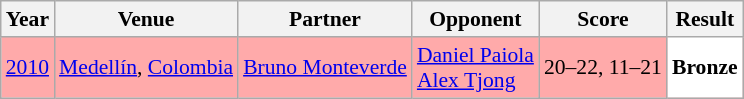<table class="sortable wikitable" style="font-size: 90%;">
<tr>
<th>Year</th>
<th>Venue</th>
<th>Partner</th>
<th>Opponent</th>
<th>Score</th>
<th>Result</th>
</tr>
<tr style="background:#FFAAAA">
<td align="center"><a href='#'>2010</a></td>
<td align="left"><a href='#'>Medellín</a>, <a href='#'>Colombia</a></td>
<td align="left"> <a href='#'>Bruno Monteverde</a></td>
<td align="left"> <a href='#'>Daniel Paiola</a> <br>  <a href='#'>Alex Tjong</a></td>
<td align="left">20–22, 11–21</td>
<td style="text-align:left; background:white"> <strong>Bronze</strong></td>
</tr>
</table>
